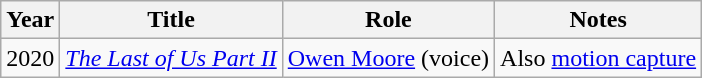<table class="wikitable sortable">
<tr>
<th>Year</th>
<th>Title</th>
<th>Role</th>
<th>Notes</th>
</tr>
<tr>
<td>2020</td>
<td><em><a href='#'>The Last of Us Part II</a></em></td>
<td><a href='#'>Owen Moore</a> (voice)</td>
<td>Also <a href='#'>motion capture</a></td>
</tr>
</table>
